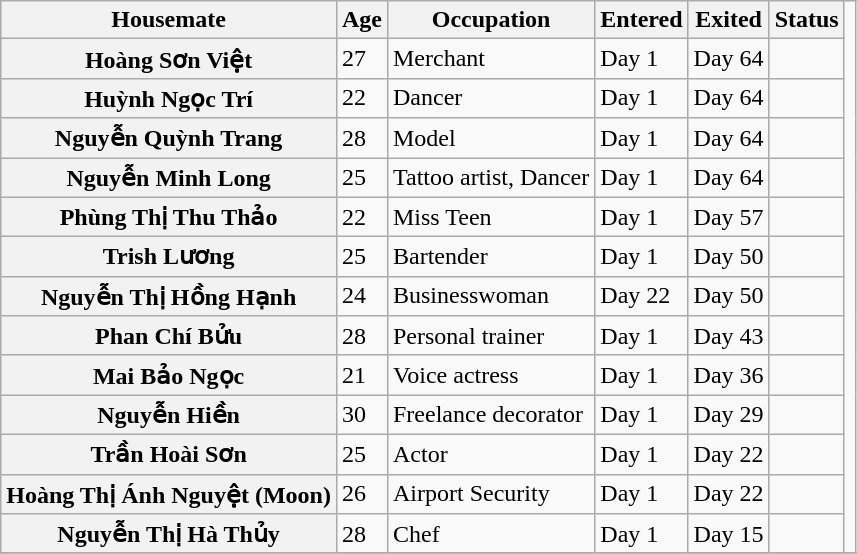<table class="wikitable plainrowheaders">
<tr>
<th>Housemate</th>
<th>Age</th>
<th>Occupation</th>
<th>Entered</th>
<th>Exited</th>
<th>Status</th>
<td class="unsortable" rowspan="14"></td>
</tr>
<tr>
<th scope="row" style="text-align:center">Hoàng Sơn <strong>Việt</strong></th>
<td>27</td>
<td>Merchant</td>
<td>Day 1</td>
<td>Day 64</td>
<td></td>
</tr>
<tr>
<th scope="row" style="text-align:center">Huỳnh Ngọc <strong>Trí</strong></th>
<td>22</td>
<td>Dancer</td>
<td>Day 1</td>
<td>Day 64</td>
<td></td>
</tr>
<tr>
<th scope="row" style="text-align:center">Nguyễn Quỳnh <strong>Trang</strong></th>
<td>28</td>
<td>Model</td>
<td>Day 1</td>
<td>Day 64</td>
<td></td>
</tr>
<tr>
<th scope="row" style="text-align:center">Nguyễn Minh <strong>Long</strong></th>
<td>25</td>
<td>Tattoo artist, Dancer</td>
<td>Day 1</td>
<td>Day 64</td>
<td></td>
</tr>
<tr>
<th scope="row" style="text-align:center">Phùng Thị Thu <strong>Thảo</strong></th>
<td>22</td>
<td>Miss Teen</td>
<td>Day 1</td>
<td>Day 57</td>
<td></td>
</tr>
<tr>
<th scope="row" style="text-align:center"><strong>Trish</strong> Lương</th>
<td>25</td>
<td>Bartender</td>
<td>Day 1</td>
<td>Day 50</td>
<td></td>
</tr>
<tr>
<th scope="row" style="text-align:center">Nguyễn Thị Hồng <strong>Hạnh</strong></th>
<td>24</td>
<td>Businesswoman</td>
<td>Day 22</td>
<td>Day 50</td>
<td></td>
</tr>
<tr>
<th scope="row" style="text-align:center">Phan Chí <strong>Bửu</strong></th>
<td>28</td>
<td>Personal trainer</td>
<td>Day 1</td>
<td>Day 43</td>
<td></td>
</tr>
<tr>
<th scope="row" style="text-align:center">Mai Bảo <strong>Ngọc</strong></th>
<td>21</td>
<td>Voice actress</td>
<td>Day 1</td>
<td>Day 36</td>
<td></td>
</tr>
<tr>
<th scope="row" style="text-align:center">Nguyễn <strong>Hiền</strong></th>
<td>30</td>
<td>Freelance decorator</td>
<td>Day 1</td>
<td>Day 29</td>
<td></td>
</tr>
<tr>
<th scope="row" style="text-align:center">Trần Hoài <strong>Sơn</strong></th>
<td>25</td>
<td>Actor</td>
<td>Day 1</td>
<td>Day 22</td>
<td></td>
</tr>
<tr>
<th scope="row" style="text-align:center">Hoàng Thị Ánh <strong>Nguyệt</strong> (Moon)</th>
<td>26</td>
<td>Airport Security</td>
<td>Day 1</td>
<td>Day 22</td>
<td></td>
</tr>
<tr>
<th scope="row" style="text-align:center">Nguyễn Thị Hà <strong>Thủy</strong></th>
<td>28</td>
<td>Chef</td>
<td>Day 1</td>
<td>Day 15</td>
<td></td>
</tr>
<tr>
</tr>
</table>
